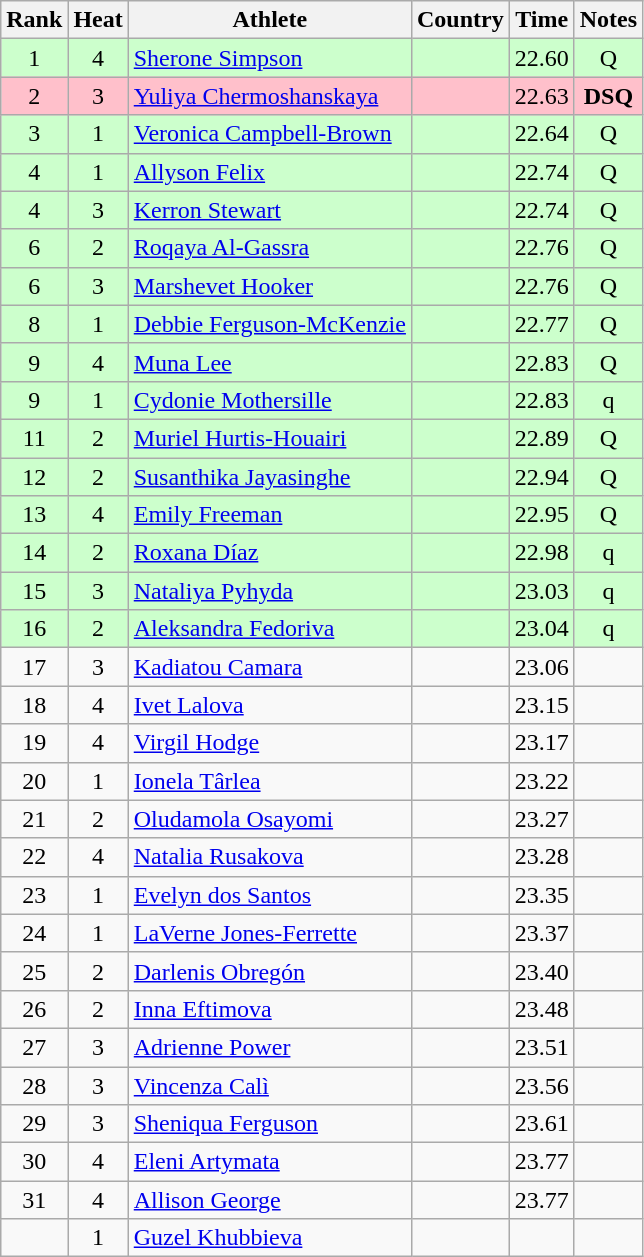<table class="wikitable sortable" style="text-align:center">
<tr>
<th>Rank</th>
<th>Heat</th>
<th>Athlete</th>
<th>Country</th>
<th>Time</th>
<th>Notes</th>
</tr>
<tr bgcolor=ccffcc>
<td>1</td>
<td>4</td>
<td align=left><a href='#'>Sherone Simpson</a></td>
<td align=left></td>
<td>22.60</td>
<td>Q</td>
</tr>
<tr bgcolor=pink>
<td>2</td>
<td>3</td>
<td align=left><a href='#'>Yuliya Chermoshanskaya</a></td>
<td align=left></td>
<td>22.63</td>
<td><strong>DSQ</strong></td>
</tr>
<tr bgcolor=ccffcc>
<td>3</td>
<td>1</td>
<td align=left><a href='#'>Veronica Campbell-Brown</a></td>
<td align=left></td>
<td>22.64</td>
<td>Q</td>
</tr>
<tr bgcolor=ccffcc>
<td>4</td>
<td>1</td>
<td align=left><a href='#'>Allyson Felix</a></td>
<td align=left></td>
<td>22.74</td>
<td>Q</td>
</tr>
<tr bgcolor=ccffcc>
<td>4</td>
<td>3</td>
<td align=left><a href='#'>Kerron Stewart</a></td>
<td align=left></td>
<td>22.74</td>
<td>Q</td>
</tr>
<tr bgcolor=ccffcc>
<td>6</td>
<td>2</td>
<td align=left><a href='#'>Roqaya Al-Gassra</a></td>
<td align=left></td>
<td>22.76</td>
<td>Q</td>
</tr>
<tr bgcolor=ccffcc>
<td>6</td>
<td>3</td>
<td align=left><a href='#'>Marshevet Hooker</a></td>
<td align=left></td>
<td>22.76</td>
<td>Q</td>
</tr>
<tr bgcolor=ccffcc>
<td>8</td>
<td>1</td>
<td align=left><a href='#'>Debbie Ferguson-McKenzie</a></td>
<td align=left></td>
<td>22.77</td>
<td>Q</td>
</tr>
<tr bgcolor=ccffcc>
<td>9</td>
<td>4</td>
<td align=left><a href='#'>Muna Lee</a></td>
<td align=left></td>
<td>22.83</td>
<td>Q</td>
</tr>
<tr bgcolor=ccffcc>
<td>9</td>
<td>1</td>
<td align=left><a href='#'>Cydonie Mothersille</a></td>
<td align=left></td>
<td>22.83</td>
<td>q</td>
</tr>
<tr bgcolor=ccffcc>
<td>11</td>
<td>2</td>
<td align=left><a href='#'>Muriel Hurtis-Houairi</a></td>
<td align=left></td>
<td>22.89</td>
<td>Q</td>
</tr>
<tr bgcolor=ccffcc>
<td>12</td>
<td>2</td>
<td align=left><a href='#'>Susanthika Jayasinghe</a></td>
<td align=left></td>
<td>22.94</td>
<td>Q</td>
</tr>
<tr bgcolor=ccffcc>
<td>13</td>
<td>4</td>
<td align=left><a href='#'>Emily Freeman</a></td>
<td align=left></td>
<td>22.95</td>
<td>Q</td>
</tr>
<tr bgcolor=ccffcc>
<td>14</td>
<td>2</td>
<td align=left><a href='#'>Roxana Díaz</a></td>
<td align=left></td>
<td>22.98</td>
<td>q</td>
</tr>
<tr bgcolor=ccffcc>
<td>15</td>
<td>3</td>
<td align=left><a href='#'>Nataliya Pyhyda</a></td>
<td align=left></td>
<td>23.03</td>
<td>q</td>
</tr>
<tr bgcolor=ccffcc>
<td>16</td>
<td>2</td>
<td align=left><a href='#'>Aleksandra Fedoriva</a></td>
<td align=left></td>
<td>23.04</td>
<td>q</td>
</tr>
<tr>
<td>17</td>
<td>3</td>
<td align=left><a href='#'>Kadiatou Camara</a></td>
<td align=left></td>
<td>23.06</td>
<td></td>
</tr>
<tr>
<td>18</td>
<td>4</td>
<td align=left><a href='#'>Ivet Lalova</a></td>
<td align=left></td>
<td>23.15</td>
<td></td>
</tr>
<tr>
<td>19</td>
<td>4</td>
<td align=left><a href='#'>Virgil Hodge</a></td>
<td align=left></td>
<td>23.17</td>
<td></td>
</tr>
<tr>
<td>20</td>
<td>1</td>
<td align=left><a href='#'>Ionela Târlea</a></td>
<td align=left></td>
<td>23.22</td>
<td></td>
</tr>
<tr>
<td>21</td>
<td>2</td>
<td align=left><a href='#'>Oludamola Osayomi</a></td>
<td align=left></td>
<td>23.27</td>
<td></td>
</tr>
<tr>
<td>22</td>
<td>4</td>
<td align=left><a href='#'>Natalia Rusakova</a></td>
<td align=left></td>
<td>23.28</td>
<td></td>
</tr>
<tr>
<td>23</td>
<td>1</td>
<td align=left><a href='#'>Evelyn dos Santos</a></td>
<td align=left></td>
<td>23.35</td>
<td></td>
</tr>
<tr>
<td>24</td>
<td>1</td>
<td align=left><a href='#'>LaVerne Jones-Ferrette</a></td>
<td align=left></td>
<td>23.37</td>
<td></td>
</tr>
<tr>
<td>25</td>
<td>2</td>
<td align=left><a href='#'>Darlenis Obregón</a></td>
<td align=left></td>
<td>23.40</td>
<td></td>
</tr>
<tr>
<td>26</td>
<td>2</td>
<td align=left><a href='#'>Inna Eftimova</a></td>
<td align=left></td>
<td>23.48</td>
<td></td>
</tr>
<tr>
<td>27</td>
<td>3</td>
<td align=left><a href='#'>Adrienne Power</a></td>
<td align=left></td>
<td>23.51</td>
<td></td>
</tr>
<tr>
<td>28</td>
<td>3</td>
<td align=left><a href='#'>Vincenza Calì</a></td>
<td align=left></td>
<td>23.56</td>
<td></td>
</tr>
<tr>
<td>29</td>
<td>3</td>
<td align=left><a href='#'>Sheniqua Ferguson</a></td>
<td align=left></td>
<td>23.61</td>
<td></td>
</tr>
<tr>
<td>30</td>
<td>4</td>
<td align=left><a href='#'>Eleni Artymata</a></td>
<td align=left></td>
<td>23.77</td>
<td></td>
</tr>
<tr>
<td>31</td>
<td>4</td>
<td align=left><a href='#'>Allison George</a></td>
<td align=left></td>
<td>23.77</td>
<td></td>
</tr>
<tr>
<td></td>
<td>1</td>
<td align=left><a href='#'>Guzel Khubbieva</a></td>
<td align=left></td>
<td></td>
<td></td>
</tr>
</table>
